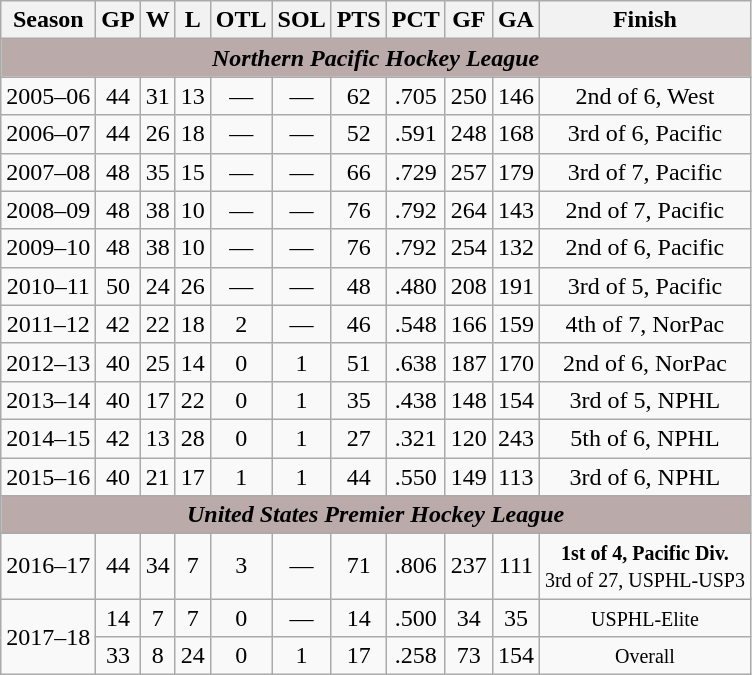<table class="wikitable" style="text-align:center">
<tr>
<th>Season</th>
<th>GP</th>
<th>W</th>
<th>L</th>
<th>OTL</th>
<th>SOL</th>
<th>PTS</th>
<th>PCT</th>
<th>GF</th>
<th>GA</th>
<th>Finish</th>
</tr>
<tr align="center"  bgcolor="#bbaaaa">
<td colspan="13"><strong><em>Northern Pacific Hockey League</em></strong></td>
</tr>
<tr>
<td>2005–06</td>
<td>44</td>
<td>31</td>
<td>13</td>
<td>—</td>
<td>—</td>
<td>62</td>
<td>.705</td>
<td>250</td>
<td>146</td>
<td>2nd of 6, West</td>
</tr>
<tr>
<td>2006–07</td>
<td>44</td>
<td>26</td>
<td>18</td>
<td>—</td>
<td>—</td>
<td>52</td>
<td>.591</td>
<td>248</td>
<td>168</td>
<td>3rd of 6, Pacific</td>
</tr>
<tr>
<td>2007–08</td>
<td>48</td>
<td>35</td>
<td>15</td>
<td>—</td>
<td>—</td>
<td>66</td>
<td>.729</td>
<td>257</td>
<td>179</td>
<td>3rd of 7, Pacific</td>
</tr>
<tr>
<td>2008–09</td>
<td>48</td>
<td>38</td>
<td>10</td>
<td>—</td>
<td>—</td>
<td>76</td>
<td>.792</td>
<td>264</td>
<td>143</td>
<td>2nd of 7, Pacific</td>
</tr>
<tr>
<td>2009–10</td>
<td>48</td>
<td>38</td>
<td>10</td>
<td>—</td>
<td>—</td>
<td>76</td>
<td>.792</td>
<td>254</td>
<td>132</td>
<td>2nd of 6, Pacific</td>
</tr>
<tr>
<td>2010–11</td>
<td>50</td>
<td>24</td>
<td>26</td>
<td>—</td>
<td>—</td>
<td>48</td>
<td>.480</td>
<td>208</td>
<td>191</td>
<td>3rd of 5, Pacific</td>
</tr>
<tr>
<td>2011–12</td>
<td>42</td>
<td>22</td>
<td>18</td>
<td>2</td>
<td>—</td>
<td>46</td>
<td>.548</td>
<td>166</td>
<td>159</td>
<td>4th of 7, NorPac</td>
</tr>
<tr>
<td>2012–13</td>
<td>40</td>
<td>25</td>
<td>14</td>
<td>0</td>
<td>1</td>
<td>51</td>
<td>.638</td>
<td>187</td>
<td>170</td>
<td>2nd of 6, NorPac</td>
</tr>
<tr>
<td>2013–14</td>
<td>40</td>
<td>17</td>
<td>22</td>
<td>0</td>
<td>1</td>
<td>35</td>
<td>.438</td>
<td>148</td>
<td>154</td>
<td>3rd of 5, NPHL</td>
</tr>
<tr>
<td>2014–15</td>
<td>42</td>
<td>13</td>
<td>28</td>
<td>0</td>
<td>1</td>
<td>27</td>
<td>.321</td>
<td>120</td>
<td>243</td>
<td>5th of 6, NPHL</td>
</tr>
<tr>
<td>2015–16</td>
<td>40</td>
<td>21</td>
<td>17</td>
<td>1</td>
<td>1</td>
<td>44</td>
<td>.550</td>
<td>149</td>
<td>113</td>
<td>3rd of 6, NPHL</td>
</tr>
<tr align="center"  bgcolor="#bbaaaa">
<td colspan="13"><strong><em>United States Premier Hockey League</em></strong></td>
</tr>
<tr>
<td>2016–17</td>
<td>44</td>
<td>34</td>
<td>7</td>
<td>3</td>
<td>—</td>
<td>71</td>
<td>.806</td>
<td>237</td>
<td>111</td>
<td><small><strong>1st of 4, Pacific Div.</strong><br>3rd of 27, USPHL-USP3</small></td>
</tr>
<tr>
<td rowspan=2>2017–18</td>
<td>14</td>
<td>7</td>
<td>7</td>
<td>0</td>
<td>—</td>
<td>14</td>
<td>.500</td>
<td>34</td>
<td>35</td>
<td><small>USPHL-Elite</small></td>
</tr>
<tr>
<td>33</td>
<td>8</td>
<td>24</td>
<td>0</td>
<td>1</td>
<td>17</td>
<td>.258</td>
<td>73</td>
<td>154</td>
<td><small>Overall</small></td>
</tr>
</table>
